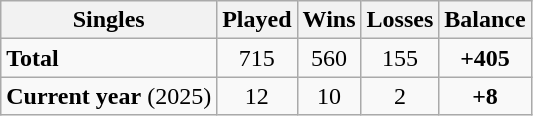<table class="wikitable" style="text-align:center">
<tr>
<th>Singles</th>
<th>Played</th>
<th>Wins</th>
<th>Losses</th>
<th>Balance</th>
</tr>
<tr>
<td align=left><strong>Total</strong></td>
<td>715</td>
<td>560</td>
<td>155</td>
<td><strong>+405</strong></td>
</tr>
<tr>
<td align=left><strong>Current year</strong> (2025)</td>
<td>12</td>
<td>10</td>
<td>2</td>
<td><strong>+8</strong></td>
</tr>
</table>
